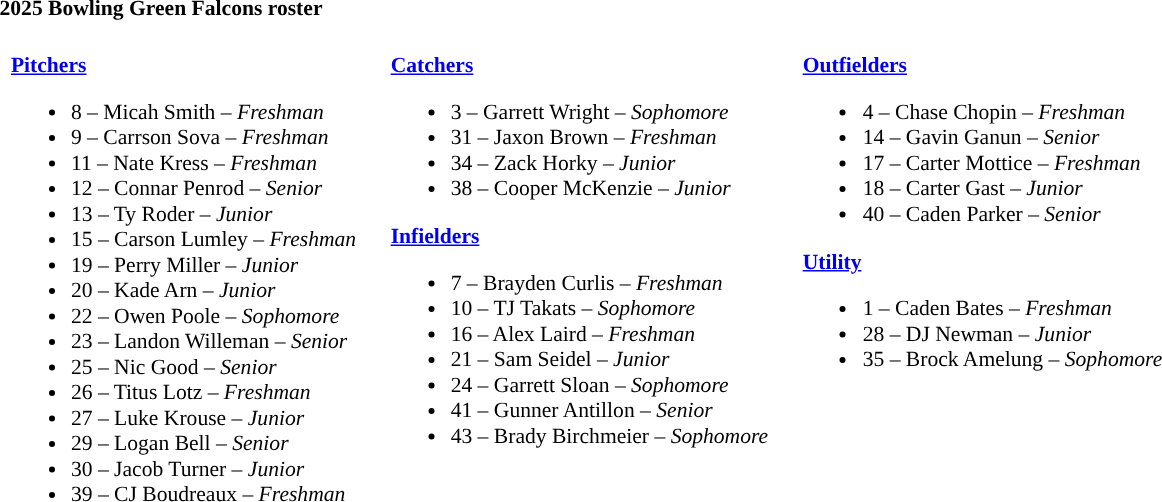<table class="toccolours" style="text-align: left; font-size:90%;">
<tr>
<th colspan="9">2025 Bowling Green Falcons roster</th>
</tr>
<tr>
<td width="03"> </td>
<td valign="top"><br><strong><a href='#'>Pitchers</a></strong><ul><li>8 – Micah Smith – <em>Freshman</em></li><li>9 – Carrson Sova – <em>Freshman</em></li><li>11 – Nate Kress – <em> Freshman</em></li><li>12 – Connar Penrod – <em>Senior</em></li><li>13 – Ty Roder – <em>Junior</em></li><li>15 – Carson Lumley – <em> Freshman</em></li><li>19 – Perry Miller – <em>Junior</em></li><li>20 – Kade Arn – <em>Junior</em></li><li>22 – Owen Poole – <em>Sophomore</em></li><li>23 – Landon Willeman – <em>Senior</em></li><li>25 – Nic Good – <em>Senior</em></li><li>26 – Titus Lotz – <em> Freshman</em></li><li>27 – Luke Krouse – <em>Junior</em></li><li>29 – Logan Bell – <em>Senior</em></li><li>30 – Jacob Turner – <em>Junior</em></li><li>39 – CJ Boudreaux – <em>Freshman</em></li></ul></td>
<td width="15"> </td>
<td valign="top"><br><strong><a href='#'>Catchers</a></strong><ul><li>3 – Garrett Wright – <em>Sophomore</em></li><li>31 – Jaxon Brown – <em>Freshman</em></li><li>34 – Zack Horky – <em>Junior</em></li><li>38 – Cooper McKenzie – <em>Junior</em></li></ul><strong><a href='#'>Infielders</a></strong><ul><li>7 – Brayden Curlis – <em>Freshman</em></li><li>10 – TJ Takats – <em>Sophomore</em></li><li>16 – Alex Laird – <em> Freshman</em></li><li>21 – Sam Seidel – <em>Junior</em></li><li>24 – Garrett Sloan – <em>Sophomore</em></li><li>41 – Gunner Antillon – <em>Senior</em></li><li>43 – Brady Birchmeier – <em>Sophomore</em></li></ul></td>
<td width="15"> </td>
<td valign="top"><br><strong><a href='#'>Outfielders</a></strong><ul><li>4 – Chase Chopin – <em>Freshman</em></li><li>14 – Gavin Ganun – <em>Senior</em></li><li>17 – Carter Mottice – <em>Freshman</em></li><li>18 – Carter Gast – <em>Junior</em></li><li>40 – Caden Parker – <em>Senior</em></li></ul><strong><a href='#'>Utility</a></strong><ul><li>1 – Caden Bates – <em> Freshman</em></li><li>28 – DJ Newman – <em>Junior</em></li><li>35 – Brock Amelung – <em>Sophomore</em></li></ul></td>
<td width="25"> </td>
</tr>
</table>
